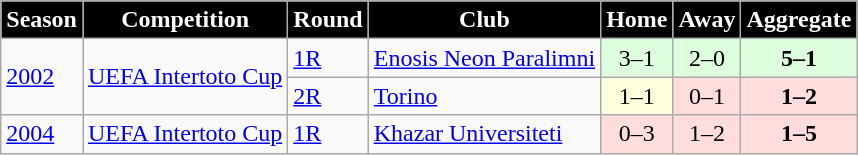<table class="wikitable" style="text-align:left">
<tr>
<th style="color:white; background:#000000;">Season</th>
<th style="color:white; background:#000000;">Competition</th>
<th style="color:white; background:#000000;">Round</th>
<th style="color:white; background:#000000;">Club</th>
<th style="color:white; background:#000000;">Home</th>
<th style="color:white; background:#000000;">Away</th>
<th style="color:white; background:#000000;">Aggregate</th>
</tr>
<tr>
<td rowspan="2"><a href='#'>2002</a></td>
<td rowspan="2"><a href='#'>UEFA Intertoto Cup</a></td>
<td><a href='#'>1R</a></td>
<td> <a href='#'>Enosis Neon Paralimni</a></td>
<td bgcolor="#ddffdd" style="text-align:center;">3–1</td>
<td bgcolor="#ddffdd" style="text-align:center;">2–0</td>
<td bgcolor="#ddffdd" style="text-align:center;"><strong>5–1</strong></td>
</tr>
<tr>
<td><a href='#'>2R</a></td>
<td> <a href='#'>Torino</a></td>
<td bgcolor="#ffffdd" style="text-align:center;">1–1</td>
<td bgcolor="#ffdddd" style="text-align:center;">0–1</td>
<td bgcolor="#ffdddd" style="text-align:center;"><strong>1–2</strong></td>
</tr>
<tr>
<td><a href='#'>2004</a></td>
<td><a href='#'>UEFA Intertoto Cup</a></td>
<td><a href='#'>1R</a></td>
<td> <a href='#'>Khazar Universiteti</a></td>
<td bgcolor="#ffdddd" style="text-align:center;">0–3</td>
<td bgcolor="#ffdddd" style="text-align:center;">1–2</td>
<td bgcolor="#ffdddd" style="text-align:center;"><strong>1–5</strong></td>
</tr>
</table>
